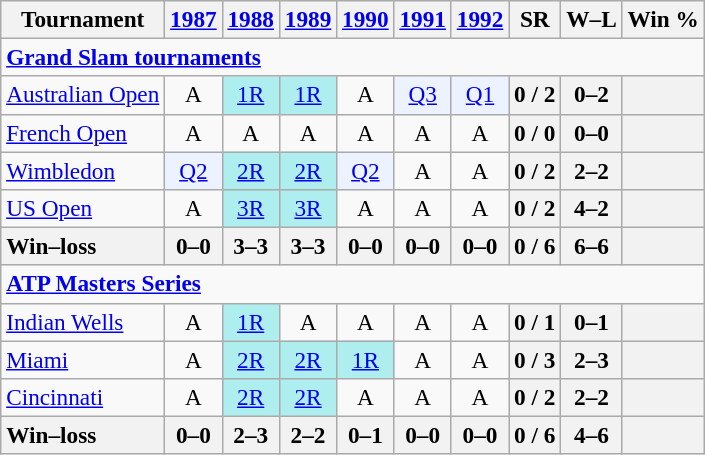<table class=wikitable style=text-align:center;font-size:97%>
<tr>
<th>Tournament</th>
<th><a href='#'>1987</a></th>
<th><a href='#'>1988</a></th>
<th><a href='#'>1989</a></th>
<th><a href='#'>1990</a></th>
<th><a href='#'>1991</a></th>
<th><a href='#'>1992</a></th>
<th>SR</th>
<th>W–L</th>
<th>Win %</th>
</tr>
<tr>
<td colspan=23 align=left><strong><a href='#'>Grand Slam tournaments</a></strong></td>
</tr>
<tr>
<td align=left><a href='#'>Australian Open</a></td>
<td>A</td>
<td bgcolor=afeeee><a href='#'>1R</a></td>
<td bgcolor=afeeee><a href='#'>1R</a></td>
<td>A</td>
<td bgcolor=ecf2ff><a href='#'>Q3</a></td>
<td bgcolor=ecf2ff><a href='#'>Q1</a></td>
<th>0 / 2</th>
<th>0–2</th>
<th></th>
</tr>
<tr>
<td align=left><a href='#'>French Open</a></td>
<td>A</td>
<td>A</td>
<td>A</td>
<td>A</td>
<td>A</td>
<td>A</td>
<th>0 / 0</th>
<th>0–0</th>
<th></th>
</tr>
<tr>
<td align=left><a href='#'>Wimbledon</a></td>
<td bgcolor=ecf2ff><a href='#'>Q2</a></td>
<td bgcolor=afeeee><a href='#'>2R</a></td>
<td bgcolor=afeeee><a href='#'>2R</a></td>
<td bgcolor=ecf2ff><a href='#'>Q2</a></td>
<td>A</td>
<td>A</td>
<th>0 / 2</th>
<th>2–2</th>
<th></th>
</tr>
<tr>
<td align=left><a href='#'>US Open</a></td>
<td>A</td>
<td bgcolor=afeeee><a href='#'>3R</a></td>
<td bgcolor=afeeee><a href='#'>3R</a></td>
<td>A</td>
<td>A</td>
<td>A</td>
<th>0 / 2</th>
<th>4–2</th>
<th></th>
</tr>
<tr>
<th style=text-align:left>Win–loss</th>
<th>0–0</th>
<th>3–3</th>
<th>3–3</th>
<th>0–0</th>
<th>0–0</th>
<th>0–0</th>
<th>0 / 6</th>
<th>6–6</th>
<th></th>
</tr>
<tr>
<td colspan=23 align=left><strong><a href='#'>ATP Masters Series</a></strong></td>
</tr>
<tr>
<td align=left><a href='#'>Indian Wells</a></td>
<td>A</td>
<td bgcolor=afeeee><a href='#'>1R</a></td>
<td>A</td>
<td>A</td>
<td>A</td>
<td>A</td>
<th>0 / 1</th>
<th>0–1</th>
<th></th>
</tr>
<tr>
<td align=left><a href='#'>Miami</a></td>
<td>A</td>
<td bgcolor=afeeee><a href='#'>2R</a></td>
<td bgcolor=afeeee><a href='#'>2R</a></td>
<td bgcolor=afeeee><a href='#'>1R</a></td>
<td>A</td>
<td>A</td>
<th>0 / 3</th>
<th>2–3</th>
<th></th>
</tr>
<tr>
<td align=left><a href='#'>Cincinnati</a></td>
<td>A</td>
<td bgcolor=afeeee><a href='#'>2R</a></td>
<td bgcolor=afeeee><a href='#'>2R</a></td>
<td>A</td>
<td>A</td>
<td>A</td>
<th>0 / 2</th>
<th>2–2</th>
<th></th>
</tr>
<tr>
<th style=text-align:left>Win–loss</th>
<th>0–0</th>
<th>2–3</th>
<th>2–2</th>
<th>0–1</th>
<th>0–0</th>
<th>0–0</th>
<th>0 / 6</th>
<th>4–6</th>
<th></th>
</tr>
</table>
